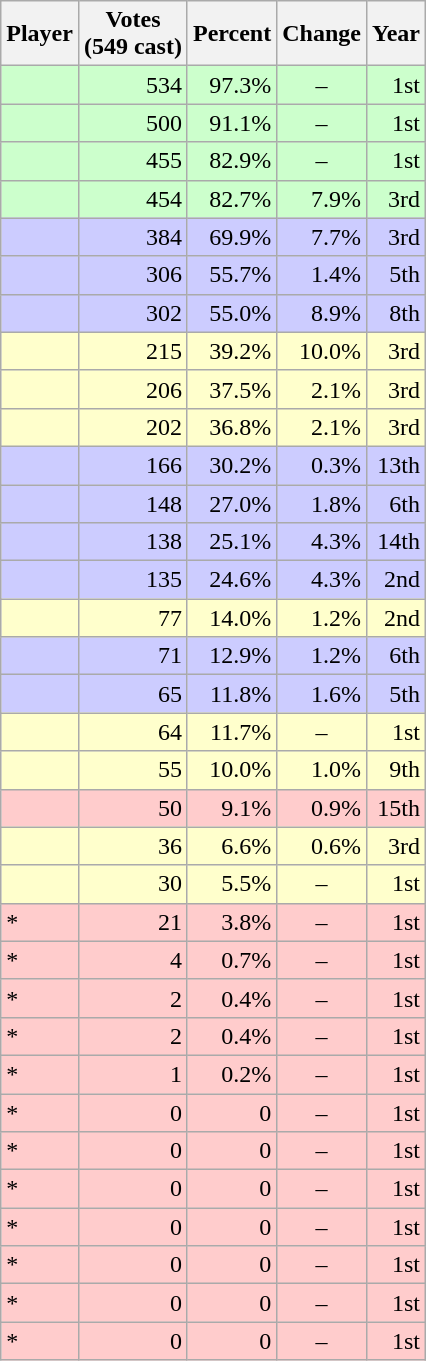<table class="wikitable sortable">
<tr>
<th>Player</th>
<th>Votes<br>(549 cast)</th>
<th>Percent</th>
<th>Change</th>
<th>Year</th>
</tr>
<tr bgcolor=ccffcc>
<td><strong><em></em></strong></td>
<td align="right">534</td>
<td align="right">97.3%</td>
<td align="center">–</td>
<td align="right">1st</td>
</tr>
<tr bgcolor=ccffcc>
<td><strong><em></em></strong></td>
<td align="right">500</td>
<td align="right">91.1%</td>
<td align="center">–</td>
<td align="right">1st</td>
</tr>
<tr bgcolor=ccffcc>
<td><strong><em></em></strong></td>
<td align="right">455</td>
<td align="right">82.9%</td>
<td align="center">–</td>
<td align="right">1st</td>
</tr>
<tr bgcolor=ccffcc>
<td><strong><em></em></strong></td>
<td align="right">454</td>
<td align="right">82.7%</td>
<td align="right">7.9%</td>
<td align="right">3rd</td>
</tr>
<tr bgcolor=ccccff>
<td><em></em></td>
<td align="right">384</td>
<td align="right">69.9%</td>
<td align="right">7.7%</td>
<td align="right">3rd</td>
</tr>
<tr bgcolor=ccccff>
<td><em></em></td>
<td align="right">306</td>
<td align="right">55.7%</td>
<td align="right">1.4%</td>
<td align="right">5th</td>
</tr>
<tr bgcolor=ccccff>
<td><em></em></td>
<td align="right">302</td>
<td align="right">55.0%</td>
<td align="right">8.9%</td>
<td align="right">8th</td>
</tr>
<tr bgcolor=ffffcc>
<td></td>
<td align="right">215</td>
<td align="right">39.2%</td>
<td align="right">10.0%</td>
<td align="right">3rd</td>
</tr>
<tr bgcolor=ffffcc>
<td></td>
<td align="right">206</td>
<td align="right">37.5%</td>
<td align="right">2.1%</td>
<td align="right">3rd</td>
</tr>
<tr bgcolor=ffffcc>
<td></td>
<td align="right">202</td>
<td align="right">36.8%</td>
<td align="right">2.1%</td>
<td align="right">3rd</td>
</tr>
<tr bgcolor=ccccff>
<td><em></em></td>
<td align="right">166</td>
<td align="right">30.2%</td>
<td align="right">0.3%</td>
<td align="right">13th</td>
</tr>
<tr bgcolor=ccccff>
<td><em></em></td>
<td align="right">148</td>
<td align="right">27.0%</td>
<td align="right">1.8%</td>
<td align="right">6th</td>
</tr>
<tr bgcolor=ccccff>
<td><em></em></td>
<td align="right">138</td>
<td align="right">25.1%</td>
<td align="right">4.3%</td>
<td align="right">14th</td>
</tr>
<tr bgcolor=ccccff>
<td><em></em></td>
<td align="right">135</td>
<td align="right">24.6%</td>
<td align="right">4.3%</td>
<td align="right">2nd</td>
</tr>
<tr bgcolor=ffffcc>
<td></td>
<td align="right">77</td>
<td align="right">14.0%</td>
<td align="right">1.2%</td>
<td align="right">2nd</td>
</tr>
<tr bgcolor=ccccff>
<td><em></em></td>
<td align="right">71</td>
<td align="right">12.9%</td>
<td align="right">1.2%</td>
<td align="right">6th</td>
</tr>
<tr bgcolor=ccccff>
<td><em></em></td>
<td align="right">65</td>
<td align="right">11.8%</td>
<td align="right">1.6%</td>
<td align="right">5th</td>
</tr>
<tr bgcolor=ffffcc>
<td></td>
<td align="right">64</td>
<td align="right">11.7%</td>
<td align="center">–</td>
<td align="right">1st</td>
</tr>
<tr bgcolor=ffffcc>
<td></td>
<td align="right">55</td>
<td align="right">10.0%</td>
<td align="right">1.0%</td>
<td align="right">9th</td>
</tr>
<tr bgcolor=ffcccc>
<td></td>
<td align="right">50</td>
<td align="right">9.1%</td>
<td align="right">0.9%</td>
<td align="right">15th</td>
</tr>
<tr bgcolor=ffffcc>
<td></td>
<td align="right">36</td>
<td align="right">6.6%</td>
<td align="right">0.6%</td>
<td align="right">3rd</td>
</tr>
<tr bgcolor=ffffcc>
<td></td>
<td align="right">30</td>
<td align="right">5.5%</td>
<td align="center">–</td>
<td align="right">1st</td>
</tr>
<tr bgcolor=ffcccc>
<td>*</td>
<td align="right">21</td>
<td align="right">3.8%</td>
<td align="center">–</td>
<td align="right">1st</td>
</tr>
<tr bgcolor=ffcccc>
<td>*</td>
<td align="right">4</td>
<td align="right">0.7%</td>
<td align="center">–</td>
<td align="right">1st</td>
</tr>
<tr bgcolor=ffcccc>
<td>*</td>
<td align="right">2</td>
<td align="right">0.4%</td>
<td align="center">–</td>
<td align="right">1st</td>
</tr>
<tr bgcolor=ffcccc>
<td>*</td>
<td align="right">2</td>
<td align="right">0.4%</td>
<td align="center">–</td>
<td align="right">1st</td>
</tr>
<tr bgcolor=ffcccc>
<td>*</td>
<td align="right">1</td>
<td align="right">0.2%</td>
<td align="center">–</td>
<td align="right">1st</td>
</tr>
<tr bgcolor=ffcccc>
<td>*</td>
<td align="right">0</td>
<td align="right">0</td>
<td align="center">–</td>
<td align="right">1st</td>
</tr>
<tr bgcolor=ffcccc>
<td>*</td>
<td align="right">0</td>
<td align="right">0</td>
<td align="center">–</td>
<td align="right">1st</td>
</tr>
<tr bgcolor=ffcccc>
<td>*</td>
<td align="right">0</td>
<td align="right">0</td>
<td align="center">–</td>
<td align="right">1st</td>
</tr>
<tr bgcolor=ffcccc>
<td>*</td>
<td align="right">0</td>
<td align="right">0</td>
<td align="center">–</td>
<td align="right">1st</td>
</tr>
<tr bgcolor=ffcccc>
<td>*</td>
<td align="right">0</td>
<td align="right">0</td>
<td align="center">–</td>
<td align="right">1st</td>
</tr>
<tr bgcolor=ffcccc>
<td>*</td>
<td align="right">0</td>
<td align="right">0</td>
<td align="center">–</td>
<td align="right">1st</td>
</tr>
<tr bgcolor=ffcccc>
<td>*</td>
<td align="right">0</td>
<td align="right">0</td>
<td align="center">–</td>
<td align="right">1st</td>
</tr>
</table>
